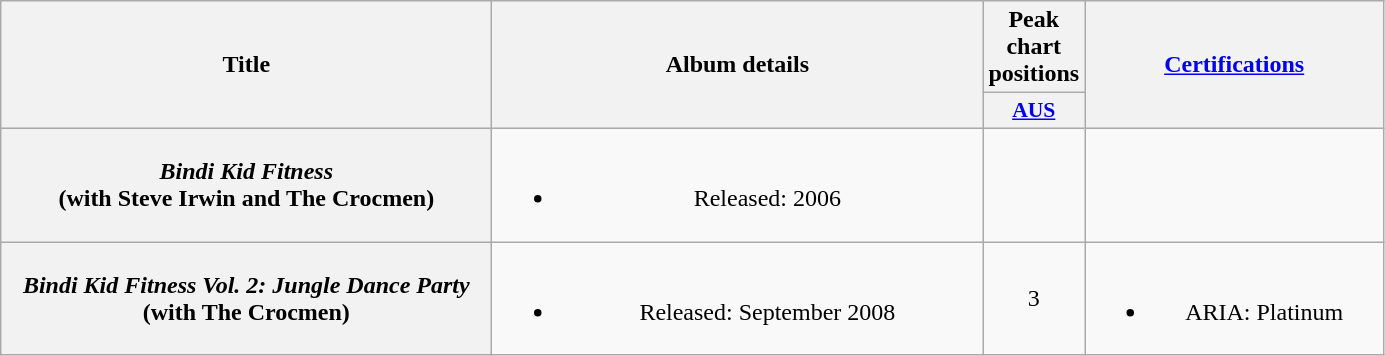<table class="wikitable plainrowheaders" style="text-align:center;">
<tr>
<th scope="col" rowspan="2" style="width:20em;">Title</th>
<th scope="col" rowspan="2" style="width:20em;">Album details</th>
<th scope="col" colspan="1">Peak chart positions</th>
<th scope="col" rowspan="2" style="width:12em;"><a href='#'>Certifications</a></th>
</tr>
<tr>
<th scope="col" style="width:3em;font-size:90%;"><a href='#'>AUS</a><br></th>
</tr>
<tr>
<th scope="row"><em>Bindi Kid Fitness</em><br>(with Steve Irwin and The Crocmen)</th>
<td><br><ul><li>Released: 2006</li></ul></td>
<td></td>
<td></td>
</tr>
<tr>
<th scope="row"><em>Bindi Kid Fitness Vol. 2: Jungle Dance Party</em> <br>(with The Crocmen)</th>
<td><br><ul><li>Released: September 2008</li></ul></td>
<td>3</td>
<td><br><ul><li>ARIA: Platinum</li></ul></td>
</tr>
</table>
